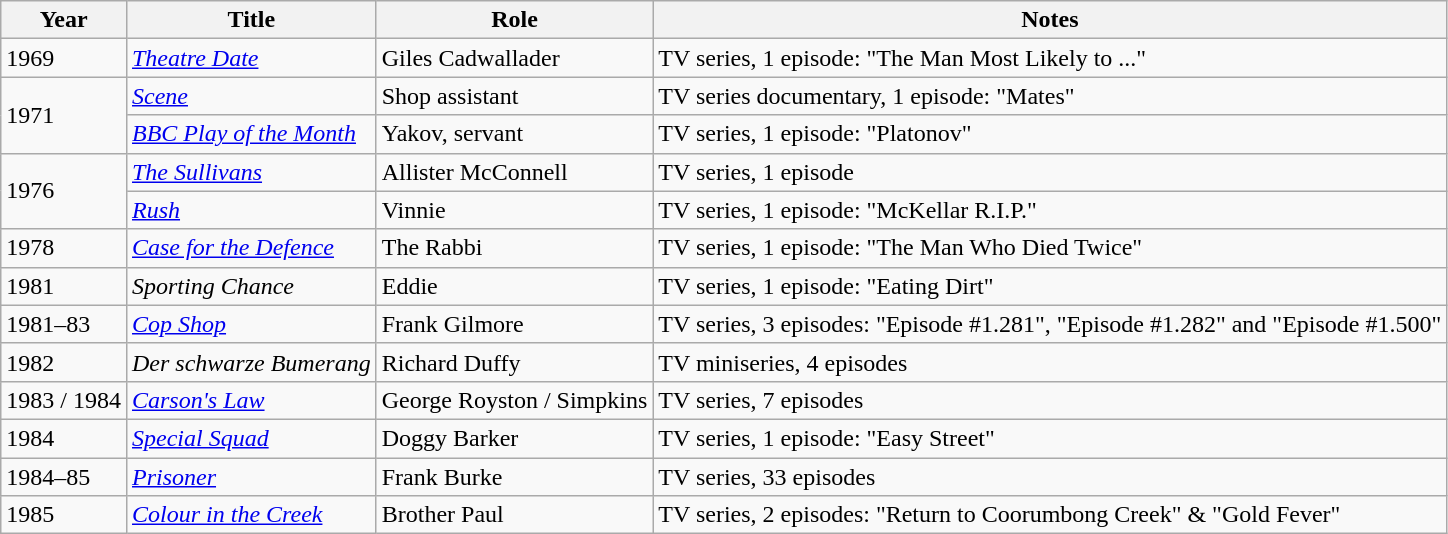<table class="wikitable sortable">
<tr>
<th>Year</th>
<th>Title</th>
<th>Role</th>
<th>Notes</th>
</tr>
<tr>
<td>1969</td>
<td><em><a href='#'>Theatre Date</a></em></td>
<td>Giles Cadwallader</td>
<td>TV series, 1 episode: "The Man Most Likely to ..."</td>
</tr>
<tr>
<td rowspan="2">1971</td>
<td><em><a href='#'>Scene</a></em></td>
<td>Shop assistant</td>
<td>TV series documentary, 1 episode: "Mates"</td>
</tr>
<tr>
<td><em><a href='#'>BBC Play of the Month</a></em></td>
<td>Yakov, servant</td>
<td>TV series, 1 episode: "Platonov"</td>
</tr>
<tr>
<td rowspan="2">1976</td>
<td><em><a href='#'>The Sullivans</a></em></td>
<td>Allister McConnell</td>
<td>TV series, 1 episode</td>
</tr>
<tr>
<td><em><a href='#'>Rush</a></em></td>
<td>Vinnie</td>
<td>TV series, 1 episode: "McKellar R.I.P."</td>
</tr>
<tr>
<td>1978</td>
<td><em><a href='#'>Case for the Defence</a></em></td>
<td>The Rabbi</td>
<td>TV series, 1 episode: "The Man Who Died Twice"</td>
</tr>
<tr>
<td>1981</td>
<td><em>Sporting Chance</em></td>
<td>Eddie</td>
<td>TV series, 1 episode: "Eating Dirt"</td>
</tr>
<tr>
<td>1981–83</td>
<td><em><a href='#'>Cop Shop</a></em></td>
<td>Frank Gilmore</td>
<td>TV series, 3 episodes: "Episode #1.281", "Episode #1.282" and "Episode #1.500"</td>
</tr>
<tr>
<td>1982</td>
<td><em>Der schwarze Bumerang</em></td>
<td>Richard Duffy</td>
<td>TV miniseries, 4 episodes</td>
</tr>
<tr>
<td>1983 / 1984</td>
<td><em><a href='#'>Carson's Law</a></em></td>
<td>George Royston / Simpkins</td>
<td>TV series,  7 episodes</td>
</tr>
<tr>
<td>1984</td>
<td><em><a href='#'>Special Squad</a></em></td>
<td>Doggy Barker</td>
<td>TV series,  1 episode: "Easy Street"</td>
</tr>
<tr>
<td>1984–85</td>
<td><em><a href='#'>Prisoner</a></em></td>
<td>Frank Burke</td>
<td>TV series, 33 episodes</td>
</tr>
<tr>
<td>1985</td>
<td><em><a href='#'>Colour in the Creek</a></em></td>
<td>Brother Paul</td>
<td>TV series, 2 episodes: "Return to Coorumbong Creek" & "Gold Fever"</td>
</tr>
</table>
